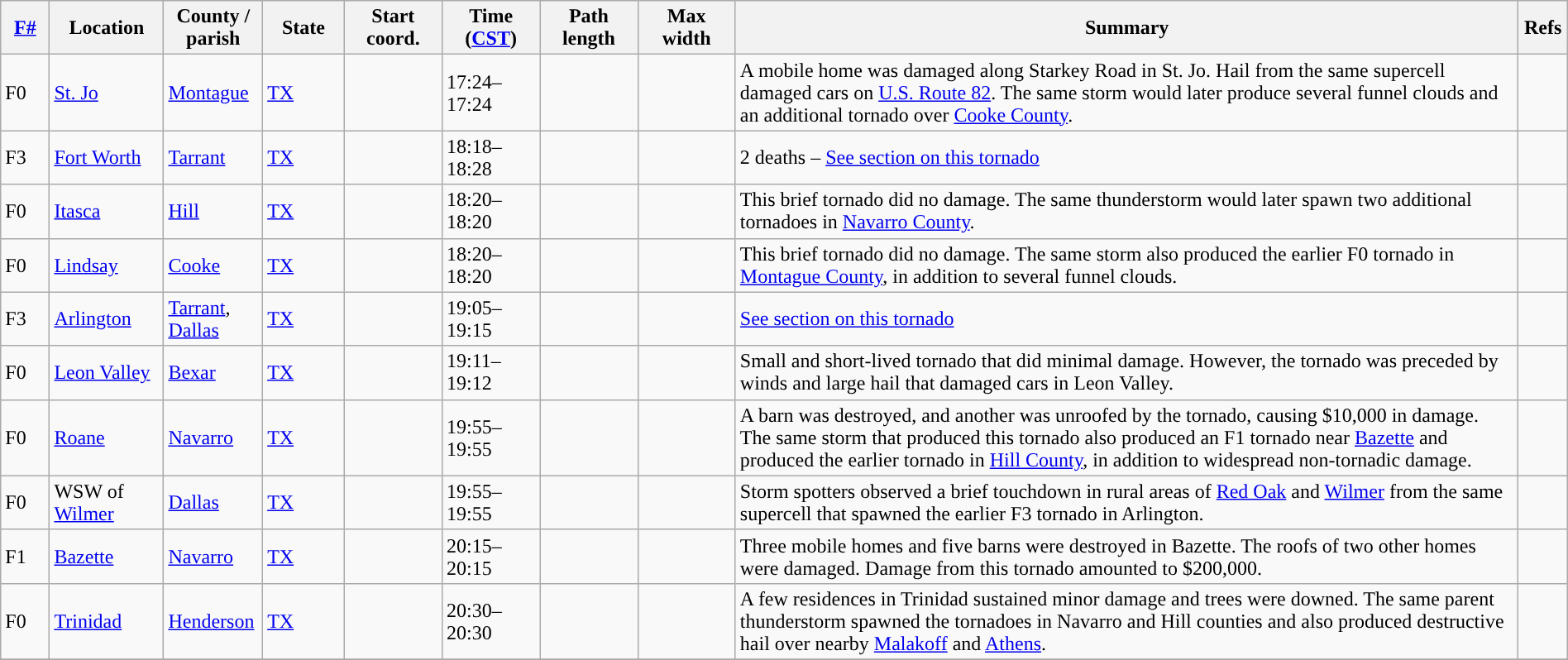<table class="wikitable sortable" style="width:100%;">
<tr>
<th scope="col"  style="width:3%; text-align:center;"><a href='#'>F#</a></th>
<th scope="col"  style="width:7%; text-align:center;" class="unsortable">Location</th>
<th scope="col"  style="width:6%; text-align:center;" class="unsortable">County / parish</th>
<th scope="col"  style="width:5%; text-align:center;">State</th>
<th scope="col"  style="width:6%; text-align:center;">Start coord.</th>
<th scope="col"  style="width:6%; text-align:center;">Time (<a href='#'>CST</a>)</th>
<th scope="col"  style="width:6%; text-align:center;">Path length</th>
<th scope="col"  style="width:6%; text-align:center;">Max width</th>
<th scope="col" class="unsortable" style="width:48%; text-align:center;">Summary</th>
<th scope="col" class="unsortable" style="width:3%; text-align:center;">Refs</th>
</tr>
<tr>
<td>F0</td>
<td><a href='#'>St. Jo</a></td>
<td><a href='#'>Montague</a></td>
<td><a href='#'>TX</a></td>
<td></td>
<td>17:24–17:24</td>
<td></td>
<td></td>
<td>A mobile home was damaged along Starkey Road in St. Jo. Hail from the same supercell damaged cars on <a href='#'>U.S. Route 82</a>. The same storm would later produce several funnel clouds and an additional tornado over <a href='#'>Cooke County</a>.</td>
<td></td>
</tr>
<tr>
<td>F3</td>
<td><a href='#'>Fort Worth</a></td>
<td><a href='#'>Tarrant</a></td>
<td><a href='#'>TX</a></td>
<td></td>
<td>18:18–18:28</td>
<td></td>
<td></td>
<td>2 deaths – <a href='#'>See section on this tornado</a></td>
<td></td>
</tr>
<tr>
<td>F0</td>
<td><a href='#'>Itasca</a></td>
<td><a href='#'>Hill</a></td>
<td><a href='#'>TX</a></td>
<td></td>
<td>18:20–18:20</td>
<td></td>
<td></td>
<td>This brief tornado did no damage. The same thunderstorm would later spawn two additional tornadoes in <a href='#'>Navarro County</a>.</td>
<td></td>
</tr>
<tr>
<td>F0</td>
<td><a href='#'>Lindsay</a></td>
<td><a href='#'>Cooke</a></td>
<td><a href='#'>TX</a></td>
<td></td>
<td>18:20–18:20</td>
<td></td>
<td></td>
<td>This brief tornado did no damage. The same storm also produced the earlier F0 tornado in <a href='#'>Montague County</a>, in addition to several funnel clouds.</td>
<td></td>
</tr>
<tr>
<td>F3</td>
<td><a href='#'>Arlington</a></td>
<td><a href='#'>Tarrant</a>, <a href='#'>Dallas</a></td>
<td><a href='#'>TX</a></td>
<td></td>
<td>19:05–19:15</td>
<td></td>
<td></td>
<td><a href='#'>See section on this tornado</a></td>
<td></td>
</tr>
<tr>
<td>F0</td>
<td><a href='#'>Leon Valley</a></td>
<td><a href='#'>Bexar</a></td>
<td><a href='#'>TX</a></td>
<td></td>
<td>19:11–19:12</td>
<td></td>
<td></td>
<td>Small and short-lived tornado that did minimal damage. However, the tornado was preceded by  winds and large hail that damaged cars in Leon Valley.</td>
<td></td>
</tr>
<tr>
<td>F0</td>
<td><a href='#'>Roane</a></td>
<td><a href='#'>Navarro</a></td>
<td><a href='#'>TX</a></td>
<td></td>
<td>19:55–19:55</td>
<td></td>
<td></td>
<td>A barn was destroyed, and another was unroofed by the tornado, causing $10,000 in damage. The same storm that produced this tornado also produced an F1 tornado near <a href='#'>Bazette</a> and produced the earlier tornado in <a href='#'>Hill County</a>, in addition to widespread non-tornadic damage.</td>
<td></td>
</tr>
<tr>
<td>F0</td>
<td>WSW of <a href='#'>Wilmer</a></td>
<td><a href='#'>Dallas</a></td>
<td><a href='#'>TX</a></td>
<td></td>
<td>19:55–19:55</td>
<td></td>
<td></td>
<td>Storm spotters observed a brief touchdown in rural areas of <a href='#'>Red Oak</a> and <a href='#'>Wilmer</a> from the same supercell that spawned the earlier F3 tornado in Arlington.</td>
<td></td>
</tr>
<tr>
<td>F1</td>
<td><a href='#'>Bazette</a></td>
<td><a href='#'>Navarro</a></td>
<td><a href='#'>TX</a></td>
<td></td>
<td>20:15–20:15</td>
<td></td>
<td></td>
<td>Three mobile homes and five barns were destroyed in Bazette. The roofs of two other homes were damaged. Damage from this tornado amounted to $200,000.</td>
<td></td>
</tr>
<tr>
<td>F0</td>
<td><a href='#'>Trinidad</a></td>
<td><a href='#'>Henderson</a></td>
<td><a href='#'>TX</a></td>
<td></td>
<td>20:30–20:30</td>
<td></td>
<td></td>
<td>A few residences in Trinidad sustained minor damage and trees were downed. The same parent thunderstorm spawned the tornadoes in Navarro and Hill counties and also produced destructive hail over nearby <a href='#'>Malakoff</a> and <a href='#'>Athens</a>.</td>
<td></td>
</tr>
<tr>
</tr>
</table>
